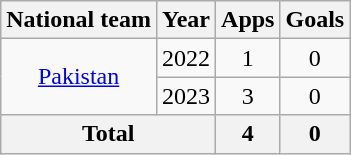<table class="wikitable" style="text-align:center">
<tr>
<th>National team</th>
<th>Year</th>
<th>Apps</th>
<th>Goals</th>
</tr>
<tr>
<td rowspan="2"><a href='#'>Pakistan</a></td>
<td>2022</td>
<td>1</td>
<td>0</td>
</tr>
<tr>
<td>2023</td>
<td>3</td>
<td>0</td>
</tr>
<tr>
<th colspan="2">Total</th>
<th>4</th>
<th>0</th>
</tr>
</table>
